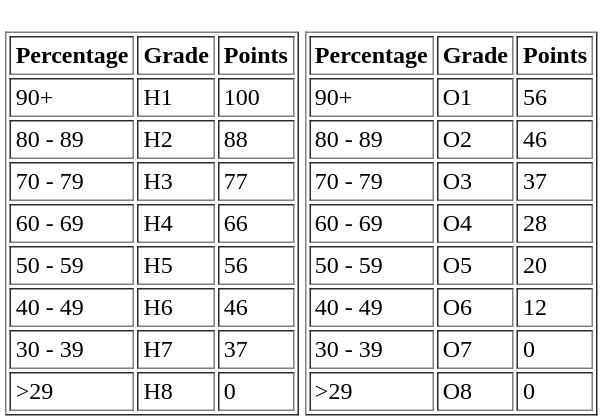<table class="toccolours" style="background: #ffffff; clear: right; float: right; margin: 0 0 1em 1em;">
<tr>
<td><br><table border="1" cellpadding="3">
<tr>
<th>Percentage</th>
<th>Grade</th>
<th>Points</th>
</tr>
<tr>
<td>90+</td>
<td>H1</td>
<td>100</td>
</tr>
<tr>
<td>80 - 89</td>
<td>H2</td>
<td>88</td>
</tr>
<tr>
<td>70 - 79</td>
<td>H3</td>
<td>77</td>
</tr>
<tr>
<td>60 - 69</td>
<td>H4</td>
<td>66</td>
</tr>
<tr>
<td>50 - 59</td>
<td>H5</td>
<td>56</td>
</tr>
<tr>
<td>40 - 49</td>
<td>H6</td>
<td>46</td>
</tr>
<tr>
<td>30 - 39</td>
<td>H7</td>
<td>37</td>
</tr>
<tr>
<td>>29</td>
<td>H8</td>
<td>0</td>
</tr>
</table>
</td>
<td><br><table border="1" cellpadding="3">
<tr>
<th>Percentage</th>
<th>Grade</th>
<th>Points</th>
</tr>
<tr>
<td>90+</td>
<td>O1</td>
<td>56</td>
</tr>
<tr>
<td>80 - 89</td>
<td>O2</td>
<td>46</td>
</tr>
<tr>
<td>70 - 79</td>
<td>O3</td>
<td>37</td>
</tr>
<tr>
<td>60 - 69</td>
<td>O4</td>
<td>28</td>
</tr>
<tr>
<td>50 - 59</td>
<td>O5</td>
<td>20</td>
</tr>
<tr>
<td>40 - 49</td>
<td>O6</td>
<td>12</td>
</tr>
<tr>
<td>30 - 39</td>
<td>O7</td>
<td>0</td>
</tr>
<tr>
<td>>29</td>
<td>O8</td>
<td>0</td>
</tr>
</table>
</td>
</tr>
</table>
